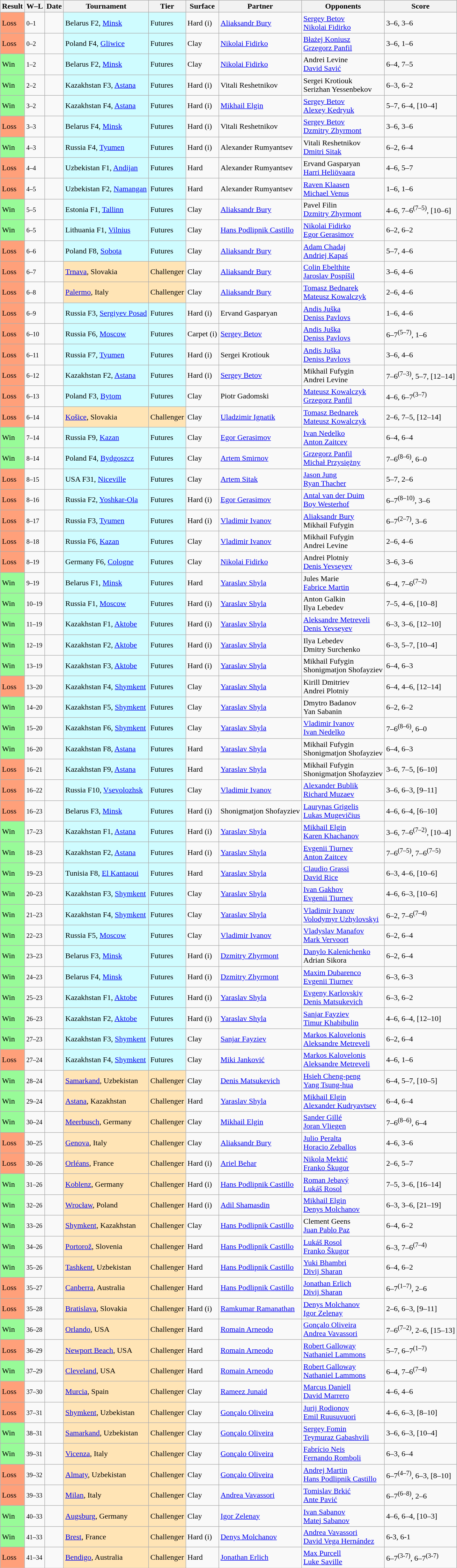<table class="sortable wikitable">
<tr>
<th>Result</th>
<th class="unsortable">W–L</th>
<th>Date</th>
<th>Tournament</th>
<th>Tier</th>
<th>Surface</th>
<th>Partner</th>
<th>Opponents</th>
<th class="unsortable">Score</th>
</tr>
<tr>
<td bgcolor=#FFA07A>Loss</td>
<td><small>0–1</small></td>
<td></td>
<td style="background:#cffcff;">Belarus F2, <a href='#'>Minsk</a></td>
<td style="background:#cffcff;">Futures</td>
<td>Hard (i)</td>
<td> <a href='#'>Aliaksandr Bury</a></td>
<td> <a href='#'>Sergey Betov</a><br> <a href='#'>Nikolai Fidirko</a></td>
<td>3–6, 3–6</td>
</tr>
<tr>
<td bgcolor=#FFA07A>Loss</td>
<td><small>0–2</small></td>
<td></td>
<td style="background:#cffcff;">Poland F4, <a href='#'>Gliwice</a></td>
<td style="background:#cffcff;">Futures</td>
<td>Clay</td>
<td> <a href='#'>Nikolai Fidirko</a></td>
<td> <a href='#'>Błażej Koniusz</a><br> <a href='#'>Grzegorz Panfil</a></td>
<td>3–6, 1–6</td>
</tr>
<tr>
<td bgcolor=98FB98>Win</td>
<td><small>1–2</small></td>
<td></td>
<td style="background:#cffcff;">Belarus F2, <a href='#'>Minsk</a></td>
<td style="background:#cffcff;">Futures</td>
<td>Clay</td>
<td> <a href='#'>Nikolai Fidirko</a></td>
<td> Andrei Levine<br> <a href='#'>David Savić</a></td>
<td>6–4, 7–5</td>
</tr>
<tr>
<td bgcolor=98FB98>Win</td>
<td><small>2–2</small></td>
<td></td>
<td style="background:#cffcff;">Kazakhstan F3, <a href='#'>Astana</a></td>
<td style="background:#cffcff;">Futures</td>
<td>Hard (i)</td>
<td> Vitali Reshetnikov</td>
<td> Sergei Krotiouk<br> Serizhan Yessenbekov</td>
<td>6–3, 6–2</td>
</tr>
<tr>
<td bgcolor=98FB98>Win</td>
<td><small>3–2</small></td>
<td></td>
<td style="background:#cffcff;">Kazakhstan F4, <a href='#'>Astana</a></td>
<td style="background:#cffcff;">Futures</td>
<td>Hard (i)</td>
<td> <a href='#'>Mikhail Elgin</a></td>
<td> <a href='#'>Sergey Betov</a><br> <a href='#'>Alexey Kedryuk</a></td>
<td>5–7, 6–4, [10–4]</td>
</tr>
<tr>
<td bgcolor=#FFA07A>Loss</td>
<td><small>3–3</small></td>
<td></td>
<td style="background:#cffcff;">Belarus F4, <a href='#'>Minsk</a></td>
<td style="background:#cffcff;">Futures</td>
<td>Hard (i)</td>
<td> Vitali Reshetnikov</td>
<td> <a href='#'>Sergey Betov</a><br> <a href='#'>Dzmitry Zhyrmont</a></td>
<td>3–6, 3–6</td>
</tr>
<tr>
<td bgcolor=98FB98>Win</td>
<td><small>4–3</small></td>
<td></td>
<td style="background:#cffcff;">Russia F4, <a href='#'>Tyumen</a></td>
<td style="background:#cffcff;">Futures</td>
<td>Hard (i)</td>
<td> Alexander Rumyantsev</td>
<td> Vitali Reshetnikov<br> <a href='#'>Dmitri Sitak</a></td>
<td>6–2, 6–4</td>
</tr>
<tr>
<td bgcolor=#FFA07A>Loss</td>
<td><small>4–4</small></td>
<td></td>
<td style="background:#cffcff;">Uzbekistan F1, <a href='#'>Andijan</a></td>
<td style="background:#cffcff;">Futures</td>
<td>Hard</td>
<td> Alexander Rumyantsev</td>
<td> Ervand Gasparyan<br> <a href='#'>Harri Heliövaara</a></td>
<td>4–6, 5–7</td>
</tr>
<tr>
<td bgcolor=#FFA07A>Loss</td>
<td><small>4–5</small></td>
<td></td>
<td style="background:#cffcff;">Uzbekistan F2, <a href='#'>Namangan</a></td>
<td style="background:#cffcff;">Futures</td>
<td>Hard</td>
<td> Alexander Rumyantsev</td>
<td> <a href='#'>Raven Klaasen</a><br> <a href='#'>Michael Venus</a></td>
<td>1–6, 1–6</td>
</tr>
<tr>
<td bgcolor=98FB98>Win</td>
<td><small>5–5</small></td>
<td></td>
<td style="background:#cffcff;">Estonia F1, <a href='#'>Tallinn</a></td>
<td style="background:#cffcff;">Futures</td>
<td>Clay</td>
<td> <a href='#'>Aliaksandr Bury</a></td>
<td> Pavel Filin<br> <a href='#'>Dzmitry Zhyrmont</a></td>
<td>4–6, 7–6<sup>(7–5)</sup>, [10–6]</td>
</tr>
<tr>
<td bgcolor=98FB98>Win</td>
<td><small>6–5</small></td>
<td></td>
<td style="background:#cffcff;">Lithuania F1, <a href='#'>Vilnius</a></td>
<td style="background:#cffcff;">Futures</td>
<td>Clay</td>
<td> <a href='#'>Hans Podlipnik Castillo</a></td>
<td> <a href='#'>Nikolai Fidirko</a><br> <a href='#'>Egor Gerasimov</a></td>
<td>6–2, 6–2</td>
</tr>
<tr>
<td bgcolor=#FFA07A>Loss</td>
<td><small>6–6</small></td>
<td></td>
<td style="background:#cffcff;">Poland F8, <a href='#'>Sobota</a></td>
<td style="background:#cffcff;">Futures</td>
<td>Clay</td>
<td> <a href='#'>Aliaksandr Bury</a></td>
<td> <a href='#'>Adam Chadaj</a><br> <a href='#'>Andriej Kapaś</a></td>
<td>5–7, 4–6</td>
</tr>
<tr>
<td bgcolor=#FFA07A>Loss</td>
<td><small>6–7</small></td>
<td><a href='#'></a></td>
<td style="background:moccasin;"><a href='#'>Trnava</a>, Slovakia</td>
<td style="background:moccasin;">Challenger</td>
<td>Clay</td>
<td> <a href='#'>Aliaksandr Bury</a></td>
<td> <a href='#'>Colin Ebelthite</a><br> <a href='#'>Jaroslav Pospíšil</a></td>
<td>3–6, 4–6</td>
</tr>
<tr>
<td bgcolor=#FFA07A>Loss</td>
<td><small>6–8</small></td>
<td><a href='#'></a></td>
<td style="background:moccasin;"><a href='#'>Palermo</a>, Italy</td>
<td style="background:moccasin;">Challenger</td>
<td>Clay</td>
<td> <a href='#'>Aliaksandr Bury</a></td>
<td> <a href='#'>Tomasz Bednarek</a><br> <a href='#'>Mateusz Kowalczyk</a></td>
<td>2–6, 4–6</td>
</tr>
<tr>
<td bgcolor=#FFA07A>Loss</td>
<td><small>6–9</small></td>
<td></td>
<td style="background:#cffcff;">Russia F3, <a href='#'>Sergiyev Posad</a></td>
<td style="background:#cffcff;">Futures</td>
<td>Hard (i)</td>
<td> Ervand Gasparyan</td>
<td> <a href='#'>Andis Juška</a><br> <a href='#'>Deniss Pavlovs</a></td>
<td>1–6, 4–6</td>
</tr>
<tr>
<td bgcolor=#FFA07A>Loss</td>
<td><small>6–10</small></td>
<td></td>
<td style="background:#cffcff;">Russia F6, <a href='#'>Moscow</a></td>
<td style="background:#cffcff;">Futures</td>
<td>Carpet (i)</td>
<td> <a href='#'>Sergey Betov</a></td>
<td> <a href='#'>Andis Juška</a><br> <a href='#'>Deniss Pavlovs</a></td>
<td>6–7<sup>(5–7)</sup>, 1–6</td>
</tr>
<tr>
<td bgcolor=#FFA07A>Loss</td>
<td><small>6–11</small></td>
<td></td>
<td style="background:#cffcff;">Russia F7, <a href='#'>Tyumen</a></td>
<td style="background:#cffcff;">Futures</td>
<td>Hard (i)</td>
<td> Sergei Krotiouk</td>
<td> <a href='#'>Andis Juška</a><br> <a href='#'>Deniss Pavlovs</a></td>
<td>3–6, 4–6</td>
</tr>
<tr>
<td bgcolor=#FFA07A>Loss</td>
<td><small>6–12</small></td>
<td></td>
<td style="background:#cffcff;">Kazakhstan F2, <a href='#'>Astana</a></td>
<td style="background:#cffcff;">Futures</td>
<td>Hard (i)</td>
<td> <a href='#'>Sergey Betov</a></td>
<td> Mikhail Fufygin<br> Andrei Levine</td>
<td>7–6<sup>(7–3)</sup>, 5–7, [12–14]</td>
</tr>
<tr>
<td bgcolor=#FFA07A>Loss</td>
<td><small>6–13</small></td>
<td></td>
<td style="background:#cffcff;">Poland F3, <a href='#'>Bytom</a></td>
<td style="background:#cffcff;">Futures</td>
<td>Clay</td>
<td> Piotr Gadomski</td>
<td> <a href='#'>Mateusz Kowalczyk</a><br> <a href='#'>Grzegorz Panfil</a></td>
<td>4–6, 6–7<sup>(3–7)</sup></td>
</tr>
<tr>
<td bgcolor=#FFA07A>Loss</td>
<td><small>6–14</small></td>
<td><a href='#'></a></td>
<td style="background:moccasin;"><a href='#'>Košice</a>, Slovakia</td>
<td style="background:moccasin;">Challenger</td>
<td>Clay</td>
<td> <a href='#'>Uladzimir Ignatik</a></td>
<td> <a href='#'>Tomasz Bednarek</a><br> <a href='#'>Mateusz Kowalczyk</a></td>
<td>2–6, 7–5, [12–14]</td>
</tr>
<tr>
<td bgcolor=98FB98>Win</td>
<td><small>7–14</small></td>
<td></td>
<td style="background:#cffcff;">Russia F9, <a href='#'>Kazan</a></td>
<td style="background:#cffcff;">Futures</td>
<td>Clay</td>
<td> <a href='#'>Egor Gerasimov</a></td>
<td> <a href='#'>Ivan Nedelko</a><br> <a href='#'>Anton Zaitcev</a></td>
<td>6–4, 6–4</td>
</tr>
<tr>
<td bgcolor=98FB98>Win</td>
<td><small>8–14</small></td>
<td></td>
<td style="background:#cffcff;">Poland F4, <a href='#'>Bydgoszcz</a></td>
<td style="background:#cffcff;">Futures</td>
<td>Clay</td>
<td> <a href='#'>Artem Smirnov</a></td>
<td> <a href='#'>Grzegorz Panfil</a><br> <a href='#'>Michał Przysiężny</a></td>
<td>7–6<sup>(8–6)</sup>, 6–0</td>
</tr>
<tr>
<td bgcolor=#FFA07A>Loss</td>
<td><small>8–15</small></td>
<td></td>
<td style="background:#cffcff;">USA F31, <a href='#'>Niceville</a></td>
<td style="background:#cffcff;">Futures</td>
<td>Clay</td>
<td> <a href='#'>Artem Sitak</a></td>
<td> <a href='#'>Jason Jung</a><br> <a href='#'>Ryan Thacher</a></td>
<td>5–7, 2–6</td>
</tr>
<tr>
<td bgcolor=#FFA07A>Loss</td>
<td><small>8–16</small></td>
<td></td>
<td style="background:#cffcff;">Russia F2, <a href='#'>Yoshkar-Ola</a></td>
<td style="background:#cffcff;">Futures</td>
<td>Hard (i)</td>
<td> <a href='#'>Egor Gerasimov</a></td>
<td> <a href='#'>Antal van der Duim</a><br> <a href='#'>Boy Westerhof</a></td>
<td>6–7<sup>(8–10)</sup>, 3–6</td>
</tr>
<tr>
<td bgcolor=#FFA07A>Loss</td>
<td><small>8–17</small></td>
<td></td>
<td style="background:#cffcff;">Russia F3, <a href='#'>Tyumen</a></td>
<td style="background:#cffcff;">Futures</td>
<td>Hard (i)</td>
<td> <a href='#'>Vladimir Ivanov</a></td>
<td> <a href='#'>Aliaksandr Bury</a><br> Mikhail Fufygin</td>
<td>6–7<sup>(2–7)</sup>, 3–6</td>
</tr>
<tr>
<td bgcolor=#FFA07A>Loss</td>
<td><small>8–18</small></td>
<td></td>
<td style="background:#cffcff;">Russia F6, <a href='#'>Kazan</a></td>
<td style="background:#cffcff;">Futures</td>
<td>Clay</td>
<td> <a href='#'>Vladimir Ivanov</a></td>
<td> Mikhail Fufygin<br> Andrei Levine</td>
<td>2–6, 4–6</td>
</tr>
<tr>
<td bgcolor=#FFA07A>Loss</td>
<td><small>8–19</small></td>
<td></td>
<td style="background:#cffcff;">Germany F6, <a href='#'>Cologne</a></td>
<td style="background:#cffcff;">Futures</td>
<td>Clay</td>
<td> <a href='#'>Nikolai Fidirko</a></td>
<td> Andrei Plotniy<br> <a href='#'>Denis Yevseyev</a></td>
<td>3–6, 3–6</td>
</tr>
<tr>
<td bgcolor=98FB98>Win</td>
<td><small>9–19</small></td>
<td></td>
<td style="background:#cffcff;">Belarus F1, <a href='#'>Minsk</a></td>
<td style="background:#cffcff;">Futures</td>
<td>Hard</td>
<td> <a href='#'>Yaraslav Shyla</a></td>
<td> Jules Marie<br> <a href='#'>Fabrice Martin</a></td>
<td>6–4, 7–6<sup>(7–2)</sup></td>
</tr>
<tr>
<td bgcolor=98FB98>Win</td>
<td><small>10–19</small></td>
<td></td>
<td style="background:#cffcff;">Russia F1, <a href='#'>Moscow</a></td>
<td style="background:#cffcff;">Futures</td>
<td>Hard (i)</td>
<td> <a href='#'>Yaraslav Shyla</a></td>
<td> Anton Galkin<br> Ilya Lebedev</td>
<td>7–5, 4–6, [10–8]</td>
</tr>
<tr>
<td bgcolor=98FB98>Win</td>
<td><small>11–19</small></td>
<td></td>
<td style="background:#cffcff;">Kazakhstan F1, <a href='#'>Aktobe</a></td>
<td style="background:#cffcff;">Futures</td>
<td>Hard (i)</td>
<td> <a href='#'>Yaraslav Shyla</a></td>
<td> <a href='#'>Aleksandre Metreveli</a><br> <a href='#'>Denis Yevseyev</a></td>
<td>6–3, 3–6, [12–10]</td>
</tr>
<tr>
<td bgcolor=98FB98>Win</td>
<td><small>12–19</small></td>
<td></td>
<td style="background:#cffcff;">Kazakhstan F2, <a href='#'>Aktobe</a></td>
<td style="background:#cffcff;">Futures</td>
<td>Hard (i)</td>
<td> <a href='#'>Yaraslav Shyla</a></td>
<td> Ilya Lebedev<br> Dmitry Surchenko</td>
<td>6–3, 5–7, [10–4]</td>
</tr>
<tr>
<td bgcolor=98FB98>Win</td>
<td><small>13–19</small></td>
<td></td>
<td style="background:#cffcff;">Kazakhstan F3, <a href='#'>Aktobe</a></td>
<td style="background:#cffcff;">Futures</td>
<td>Hard (i)</td>
<td> <a href='#'>Yaraslav Shyla</a></td>
<td> Mikhail Fufygin<br> Shonigmatjon Shofayziev</td>
<td>6–4, 6–3</td>
</tr>
<tr>
<td bgcolor=#FFA07A>Loss</td>
<td><small>13–20</small></td>
<td></td>
<td style="background:#cffcff;">Kazakhstan F4, <a href='#'>Shymkent</a></td>
<td style="background:#cffcff;">Futures</td>
<td>Clay</td>
<td> <a href='#'>Yaraslav Shyla</a></td>
<td> Kirill Dmitriev<br> Andrei Plotniy</td>
<td>6–4, 4–6, [12–14]</td>
</tr>
<tr>
<td bgcolor=98FB98>Win</td>
<td><small>14–20</small></td>
<td></td>
<td style="background:#cffcff;">Kazakhstan F5, <a href='#'>Shymkent</a></td>
<td style="background:#cffcff;">Futures</td>
<td>Clay</td>
<td> <a href='#'>Yaraslav Shyla</a></td>
<td> Dmytro Badanov<br> Yan Sabanin</td>
<td>6–2, 6–2</td>
</tr>
<tr>
<td bgcolor=98FB98>Win</td>
<td><small>15–20</small></td>
<td></td>
<td style="background:#cffcff;">Kazakhstan F6, <a href='#'>Shymkent</a></td>
<td style="background:#cffcff;">Futures</td>
<td>Clay</td>
<td> <a href='#'>Yaraslav Shyla</a></td>
<td> <a href='#'>Vladimir Ivanov</a><br> <a href='#'>Ivan Nedelko</a></td>
<td>7–6<sup>(8–6)</sup>, 6–0</td>
</tr>
<tr>
<td bgcolor=98FB98>Win</td>
<td><small>16–20</small></td>
<td></td>
<td style="background:#cffcff;">Kazakhstan F8, <a href='#'>Astana</a></td>
<td style="background:#cffcff;">Futures</td>
<td>Hard</td>
<td> <a href='#'>Yaraslav Shyla</a></td>
<td> Mikhail Fufygin<br> Shonigmatjon Shofayziev</td>
<td>6–4, 6–3</td>
</tr>
<tr>
<td bgcolor=#FFA07A>Loss</td>
<td><small>16–21</small></td>
<td></td>
<td style="background:#cffcff;">Kazakhstan F9, <a href='#'>Astana</a></td>
<td style="background:#cffcff;">Futures</td>
<td>Hard</td>
<td> <a href='#'>Yaraslav Shyla</a></td>
<td> Mikhail Fufygin<br> Shonigmatjon Shofayziev</td>
<td>3–6, 7–5, [6–10]</td>
</tr>
<tr>
<td bgcolor=#FFA07A>Loss</td>
<td><small>16–22</small></td>
<td></td>
<td style="background:#cffcff;">Russia F10, <a href='#'>Vsevolozhsk</a></td>
<td style="background:#cffcff;">Futures</td>
<td>Clay</td>
<td> <a href='#'>Vladimir Ivanov</a></td>
<td> <a href='#'>Alexander Bublik</a><br> <a href='#'>Richard Muzaev</a></td>
<td>3–6, 6–3, [9–11]</td>
</tr>
<tr>
<td bgcolor=#FFA07A>Loss</td>
<td><small>16–23</small></td>
<td></td>
<td style="background:#cffcff;">Belarus F3, <a href='#'>Minsk</a></td>
<td style="background:#cffcff;">Futures</td>
<td>Hard (i)</td>
<td> Shonigmatjon Shofayziev</td>
<td> <a href='#'>Laurynas Grigelis</a><br> <a href='#'>Lukas Mugevičius</a></td>
<td>4–6, 6–4, [6–10]</td>
</tr>
<tr>
<td bgcolor=98FB98>Win</td>
<td><small>17–23</small></td>
<td></td>
<td style="background:#cffcff;">Kazakhstan F1, <a href='#'>Astana</a></td>
<td style="background:#cffcff;">Futures</td>
<td>Hard (i)</td>
<td> <a href='#'>Yaraslav Shyla</a></td>
<td> <a href='#'>Mikhail Elgin</a><br> <a href='#'>Karen Khachanov</a></td>
<td>3–6, 7–6<sup>(7–2)</sup>, [10–4]</td>
</tr>
<tr>
<td bgcolor=98FB98>Win</td>
<td><small>18–23</small></td>
<td></td>
<td style="background:#cffcff;">Kazakhstan F2, <a href='#'>Astana</a></td>
<td style="background:#cffcff;">Futures</td>
<td>Hard (i)</td>
<td> <a href='#'>Yaraslav Shyla</a></td>
<td> <a href='#'>Evgenii Tiurnev</a><br> <a href='#'>Anton Zaitcev</a></td>
<td>7–6<sup>(7–5)</sup>, 7–6<sup>(7–5)</sup></td>
</tr>
<tr>
<td bgcolor=98FB98>Win</td>
<td><small>19–23</small></td>
<td></td>
<td style="background:#cffcff;">Tunisia F8, <a href='#'>El Kantaoui</a></td>
<td style="background:#cffcff;">Futures</td>
<td>Hard</td>
<td> <a href='#'>Yaraslav Shyla</a></td>
<td> <a href='#'>Claudio Grassi</a><br> <a href='#'>David Rice</a></td>
<td>6–3, 4–6, [10–6]</td>
</tr>
<tr>
<td bgcolor=98FB98>Win</td>
<td><small>20–23</small></td>
<td></td>
<td style="background:#cffcff;">Kazakhstan F3, <a href='#'>Shymkent</a></td>
<td style="background:#cffcff;">Futures</td>
<td>Clay</td>
<td> <a href='#'>Yaraslav Shyla</a></td>
<td> <a href='#'>Ivan Gakhov</a><br> <a href='#'>Evgenii Tiurnev</a></td>
<td>4–6, 6–3, [10–6]</td>
</tr>
<tr>
<td bgcolor=98FB98>Win</td>
<td><small>21–23</small></td>
<td></td>
<td style="background:#cffcff;">Kazakhstan F4, <a href='#'>Shymkent</a></td>
<td style="background:#cffcff;">Futures</td>
<td>Clay</td>
<td> <a href='#'>Yaraslav Shyla</a></td>
<td> <a href='#'>Vladimir Ivanov</a><br> <a href='#'>Volodymyr Uzhylovskyi</a></td>
<td>6–2, 7–6<sup>(7–4)</sup></td>
</tr>
<tr>
<td bgcolor=98FB98>Win</td>
<td><small>22–23</small></td>
<td></td>
<td style="background:#cffcff;">Russia F5, <a href='#'>Moscow</a></td>
<td style="background:#cffcff;">Futures</td>
<td>Clay</td>
<td> <a href='#'>Vladimir Ivanov</a></td>
<td> <a href='#'>Vladyslav Manafov</a><br> <a href='#'>Mark Vervoort</a></td>
<td>6–2, 6–4</td>
</tr>
<tr>
<td bgcolor=98FB98>Win</td>
<td><small>23–23</small></td>
<td></td>
<td style="background:#cffcff;">Belarus F3, <a href='#'>Minsk</a></td>
<td style="background:#cffcff;">Futures</td>
<td>Hard (i)</td>
<td> <a href='#'>Dzmitry Zhyrmont</a></td>
<td> <a href='#'>Danylo Kalenichenko</a><br> Adrian Sikora</td>
<td>6–2, 6–4</td>
</tr>
<tr>
<td bgcolor=98FB98>Win</td>
<td><small>24–23</small></td>
<td></td>
<td style="background:#cffcff;">Belarus F4, <a href='#'>Minsk</a></td>
<td style="background:#cffcff;">Futures</td>
<td>Hard (i)</td>
<td> <a href='#'>Dzmitry Zhyrmont</a></td>
<td> <a href='#'>Maxim Dubarenco</a><br> <a href='#'>Evgenii Tiurnev</a></td>
<td>6–3, 6–3</td>
</tr>
<tr>
<td bgcolor=98FB98>Win</td>
<td><small>25–23</small></td>
<td></td>
<td style="background:#cffcff;">Kazakhstan F1, <a href='#'>Aktobe</a></td>
<td style="background:#cffcff;">Futures</td>
<td>Hard (i)</td>
<td> <a href='#'>Yaraslav Shyla</a></td>
<td> <a href='#'>Evgeny Karlovskiy</a><br> <a href='#'>Denis Matsukevich</a></td>
<td>6–3, 6–2</td>
</tr>
<tr>
<td bgcolor=98FB98>Win</td>
<td><small>26–23</small></td>
<td></td>
<td style="background:#cffcff;">Kazakhstan F2, <a href='#'>Aktobe</a></td>
<td style="background:#cffcff;">Futures</td>
<td>Hard (i)</td>
<td> <a href='#'>Yaraslav Shyla</a></td>
<td> <a href='#'>Sanjar Fayziev</a><br> <a href='#'>Timur Khabibulin</a></td>
<td>4–6, 6–4, [12–10]</td>
</tr>
<tr>
<td bgcolor=98FB98>Win</td>
<td><small>27–23</small></td>
<td></td>
<td style="background:#cffcff;">Kazakhstan F3, <a href='#'>Shymkent</a></td>
<td style="background:#cffcff;">Futures</td>
<td>Clay</td>
<td> <a href='#'>Sanjar Fayziev</a></td>
<td> <a href='#'>Markos Kalovelonis</a><br> <a href='#'>Aleksandre Metreveli</a></td>
<td>6–2, 6–4</td>
</tr>
<tr>
<td bgcolor=#FFA07A>Loss</td>
<td><small>27–24</small></td>
<td></td>
<td style="background:#cffcff;">Kazakhstan F4, <a href='#'>Shymkent</a></td>
<td style="background:#cffcff;">Futures</td>
<td>Clay</td>
<td> <a href='#'>Miki Janković</a></td>
<td> <a href='#'>Markos Kalovelonis</a><br> <a href='#'>Aleksandre Metreveli</a></td>
<td>4–6, 1–6</td>
</tr>
<tr>
<td bgcolor=98FB98>Win</td>
<td><small>28–24</small></td>
<td><a href='#'></a></td>
<td style="background:moccasin;"><a href='#'>Samarkand</a>, Uzbekistan</td>
<td style="background:moccasin;">Challenger</td>
<td>Clay</td>
<td> <a href='#'>Denis Matsukevich</a></td>
<td> <a href='#'>Hsieh Cheng-peng</a><br> <a href='#'>Yang Tsung-hua</a></td>
<td>6–4, 5–7, [10–5]</td>
</tr>
<tr>
<td bgcolor=98FB98>Win</td>
<td><small>29–24</small></td>
<td><a href='#'></a></td>
<td style="background:moccasin;"><a href='#'>Astana</a>, Kazakhstan</td>
<td style="background:moccasin;">Challenger</td>
<td>Hard</td>
<td> <a href='#'>Yaraslav Shyla</a></td>
<td> <a href='#'>Mikhail Elgin</a><br> <a href='#'>Alexander Kudryavtsev</a></td>
<td>6–4, 6–4</td>
</tr>
<tr>
<td bgcolor=98FB98>Win</td>
<td><small>30–24</small></td>
<td><a href='#'></a></td>
<td style="background:moccasin;"><a href='#'>Meerbusch</a>, Germany</td>
<td style="background:moccasin;">Challenger</td>
<td>Clay</td>
<td> <a href='#'>Mikhail Elgin</a></td>
<td> <a href='#'>Sander Gillé</a><br> <a href='#'>Joran Vliegen</a></td>
<td>7–6<sup>(8–6)</sup>, 6–4</td>
</tr>
<tr>
<td bgcolor=#FFA07A>Loss</td>
<td><small>30–25</small></td>
<td><a href='#'></a></td>
<td style="background:moccasin;"><a href='#'>Genova</a>, Italy</td>
<td style="background:moccasin;">Challenger</td>
<td>Clay</td>
<td> <a href='#'>Aliaksandr Bury</a></td>
<td> <a href='#'>Julio Peralta</a><br> <a href='#'>Horacio Zeballos</a></td>
<td>4–6, 3–6</td>
</tr>
<tr>
<td bgcolor=#FFA07A>Loss</td>
<td><small>30–26</small></td>
<td><a href='#'></a></td>
<td style="background:moccasin;"><a href='#'>Orléans</a>, France</td>
<td style="background:moccasin;">Challenger</td>
<td>Hard (i)</td>
<td> <a href='#'>Ariel Behar</a></td>
<td> <a href='#'>Nikola Mektić</a><br> <a href='#'>Franko Škugor</a></td>
<td>2–6, 5–7</td>
</tr>
<tr>
<td bgcolor=98FB98>Win</td>
<td><small>31–26</small></td>
<td><a href='#'></a></td>
<td style="background:moccasin;"><a href='#'>Koblenz</a>, Germany</td>
<td style="background:moccasin;">Challenger</td>
<td>Hard (i)</td>
<td> <a href='#'>Hans Podlipnik Castillo</a></td>
<td> <a href='#'>Roman Jebavý</a><br> <a href='#'>Lukáš Rosol</a></td>
<td>7–5, 3–6, [16–14]</td>
</tr>
<tr>
<td bgcolor=98FB98>Win</td>
<td><small>32–26</small></td>
<td><a href='#'></a></td>
<td style="background:moccasin;"><a href='#'>Wrocław</a>, Poland</td>
<td style="background:moccasin;">Challenger</td>
<td>Hard (i)</td>
<td> <a href='#'>Adil Shamasdin</a></td>
<td> <a href='#'>Mikhail Elgin</a><br> <a href='#'>Denys Molchanov</a></td>
<td>6–3, 3–6, [21–19]</td>
</tr>
<tr>
<td bgcolor=98FB98>Win</td>
<td><small>33–26</small></td>
<td><a href='#'></a></td>
<td style="background:moccasin;"><a href='#'>Shymkent</a>, Kazakhstan</td>
<td style="background:moccasin;">Challenger</td>
<td>Clay</td>
<td> <a href='#'>Hans Podlipnik Castillo</a></td>
<td> Clement Geens<br> <a href='#'>Juan Pablo Paz</a></td>
<td>6–4, 6–2</td>
</tr>
<tr>
<td bgcolor=98FB98>Win</td>
<td><small>34–26</small></td>
<td><a href='#'></a></td>
<td style="background:moccasin;"><a href='#'>Portorož</a>, Slovenia</td>
<td style="background:moccasin;">Challenger</td>
<td>Hard</td>
<td> <a href='#'>Hans Podlipnik Castillo</a></td>
<td> <a href='#'>Lukáš Rosol</a><br> <a href='#'>Franko Škugor</a></td>
<td>6–3, 7–6<sup>(7–4)</sup></td>
</tr>
<tr>
<td bgcolor=98FB98>Win</td>
<td><small>35–26</small></td>
<td><a href='#'></a></td>
<td style="background:moccasin;"><a href='#'>Tashkent</a>, Uzbekistan</td>
<td style="background:moccasin;">Challenger</td>
<td>Hard</td>
<td> <a href='#'>Hans Podlipnik Castillo</a></td>
<td> <a href='#'>Yuki Bhambri</a><br> <a href='#'>Divij Sharan</a></td>
<td>6–4, 6–2</td>
</tr>
<tr>
<td bgcolor=#FFA07A>Loss</td>
<td><small>35–27</small></td>
<td><a href='#'></a></td>
<td style="background:moccasin;"><a href='#'>Canberra</a>, Australia</td>
<td style="background:moccasin;">Challenger</td>
<td>Hard</td>
<td> <a href='#'>Hans Podlipnik Castillo</a></td>
<td> <a href='#'>Jonathan Erlich</a><br> <a href='#'>Divij Sharan</a></td>
<td>6–7<sup>(1–7)</sup>, 2–6</td>
</tr>
<tr>
<td bgcolor=#FFA07A>Loss</td>
<td><small>35–28</small></td>
<td><a href='#'></a></td>
<td style="background:moccasin;"><a href='#'>Bratislava</a>, Slovakia</td>
<td style="background:moccasin;">Challenger</td>
<td>Hard (i)</td>
<td> <a href='#'>Ramkumar Ramanathan</a></td>
<td> <a href='#'>Denys Molchanov</a><br> <a href='#'>Igor Zelenay</a></td>
<td>2–6, 6–3, [9–11]</td>
</tr>
<tr>
<td bgcolor=98FB98>Win</td>
<td><small>36–28</small></td>
<td><a href='#'></a></td>
<td style="background:moccasin;"><a href='#'>Orlando</a>, USA</td>
<td style="background:moccasin;">Challenger</td>
<td>Hard</td>
<td> <a href='#'>Romain Arneodo</a></td>
<td> <a href='#'>Gonçalo Oliveira</a><br> <a href='#'>Andrea Vavassori</a></td>
<td>7–6<sup>(7–2)</sup>, 2–6, [15–13]</td>
</tr>
<tr>
<td bgcolor=#FFA07A>Loss</td>
<td><small>36–29</small></td>
<td><a href='#'></a></td>
<td style="background:moccasin;"><a href='#'>Newport Beach</a>, USA</td>
<td style="background:moccasin;">Challenger</td>
<td>Hard</td>
<td> <a href='#'>Romain Arneodo</a></td>
<td> <a href='#'>Robert Galloway</a><br> <a href='#'>Nathaniel Lammons</a></td>
<td>5–7, 6–7<sup>(1–7)</sup></td>
</tr>
<tr>
<td bgcolor=98FB98>Win</td>
<td><small>37–29</small></td>
<td><a href='#'></a></td>
<td style="background:moccasin;"><a href='#'>Cleveland</a>, USA</td>
<td style="background:moccasin;">Challenger</td>
<td>Hard</td>
<td> <a href='#'>Romain Arneodo</a></td>
<td> <a href='#'>Robert Galloway</a><br> <a href='#'>Nathaniel Lammons</a></td>
<td>6–4, 7–6<sup>(7–4)</sup></td>
</tr>
<tr>
<td bgcolor=#FFA07A>Loss</td>
<td><small>37–30</small></td>
<td><a href='#'></a></td>
<td style="background:moccasin;"><a href='#'>Murcia</a>, Spain</td>
<td style="background:moccasin;">Challenger</td>
<td>Clay</td>
<td> <a href='#'>Rameez Junaid</a></td>
<td> <a href='#'>Marcus Daniell</a> <br> <a href='#'>David Marrero</a></td>
<td>4–6, 4–6</td>
</tr>
<tr>
<td bgcolor=#FFA07A>Loss</td>
<td><small>37–31</small></td>
<td><a href='#'></a></td>
<td style="background:moccasin;"><a href='#'>Shymkent</a>, Uzbekistan</td>
<td style="background:moccasin;">Challenger</td>
<td>Clay</td>
<td> <a href='#'>Gonçalo Oliveira</a></td>
<td> <a href='#'>Jurij Rodionov</a><br> <a href='#'>Emil Ruusuvuori</a></td>
<td>4–6, 6–3, [8–10]</td>
</tr>
<tr>
<td bgcolor=98FB98>Win</td>
<td><small>38–31</small></td>
<td><a href='#'></a></td>
<td style="background:moccasin;"><a href='#'>Samarkand</a>, Uzbekistan</td>
<td style="background:moccasin;">Challenger</td>
<td>Clay</td>
<td> <a href='#'>Gonçalo Oliveira</a></td>
<td> <a href='#'>Sergey Fomin</a><br> <a href='#'>Teymuraz Gabashvili</a></td>
<td>3–6, 6–3, [10–4]</td>
</tr>
<tr>
<td bgcolor=98FB98>Win</td>
<td><small>39–31</small></td>
<td><a href='#'></a></td>
<td style="background:moccasin;"><a href='#'>Vicenza</a>, Italy</td>
<td style="background:moccasin;">Challenger</td>
<td>Clay</td>
<td> <a href='#'>Gonçalo Oliveira</a></td>
<td> <a href='#'>Fabrício Neis</a><br> <a href='#'>Fernando Romboli</a></td>
<td>6–3, 6–4</td>
</tr>
<tr>
<td bgcolor=#FFA07A>Loss</td>
<td><small>39–32</small></td>
<td><a href='#'></a></td>
<td style="background:moccasin;"><a href='#'>Almaty</a>, Uzbekistan</td>
<td style="background:moccasin;">Challenger</td>
<td>Clay</td>
<td> <a href='#'>Gonçalo Oliveira</a></td>
<td> <a href='#'>Andrej Martin</a><br> <a href='#'>Hans Podlipnik Castillo</a></td>
<td>6–7<sup>(4–7)</sup>, 6–3, [8–10]</td>
</tr>
<tr>
<td bgcolor=#FFA07A>Loss</td>
<td><small>39–33</small></td>
<td><a href='#'></a></td>
<td style="background:moccasin;"><a href='#'>Milan</a>, Italy</td>
<td style="background:moccasin;">Challenger</td>
<td>Clay</td>
<td> <a href='#'>Andrea Vavassori</a></td>
<td> <a href='#'>Tomislav Brkić</a><br> <a href='#'>Ante Pavić</a></td>
<td>6–7<sup>(6–8)</sup>, 2–6</td>
</tr>
<tr>
<td bgcolor=98FB98>Win</td>
<td><small>40–33</small></td>
<td><a href='#'></a></td>
<td style="background:moccasin;"><a href='#'>Augsburg</a>, Germany</td>
<td style="background:moccasin;">Challenger</td>
<td>Clay</td>
<td> <a href='#'>Igor Zelenay</a></td>
<td> <a href='#'>Ivan Sabanov</a><br> <a href='#'>Matej Sabanov</a></td>
<td>4–6, 6–4, [10–3]</td>
</tr>
<tr>
<td bgcolor=98FB98>Win</td>
<td><small>41–33</small></td>
<td><a href='#'></a></td>
<td style="background:moccasin;"><a href='#'>Brest</a>, France</td>
<td style="background:moccasin;">Challenger</td>
<td>Hard (i)</td>
<td> <a href='#'>Denys Molchanov</a></td>
<td> <a href='#'>Andrea Vavassori</a><br> <a href='#'>David Vega Hernández</a></td>
<td>6-3, 6-1</td>
</tr>
<tr>
<td bgcolor=#FFA07A>Loss</td>
<td><small>41–34</small></td>
<td><a href='#'></a></td>
<td style="background:moccasin;"><a href='#'>Bendigo</a>, Australia</td>
<td style="background:moccasin;">Challenger</td>
<td>Hard</td>
<td> <a href='#'>Jonathan Erlich</a></td>
<td> <a href='#'>Max Purcell</a><br> <a href='#'>Luke Saville</a></td>
<td>6–7<sup>(3-7)</sup>, 6–7<sup>(3-7)</sup></td>
</tr>
</table>
